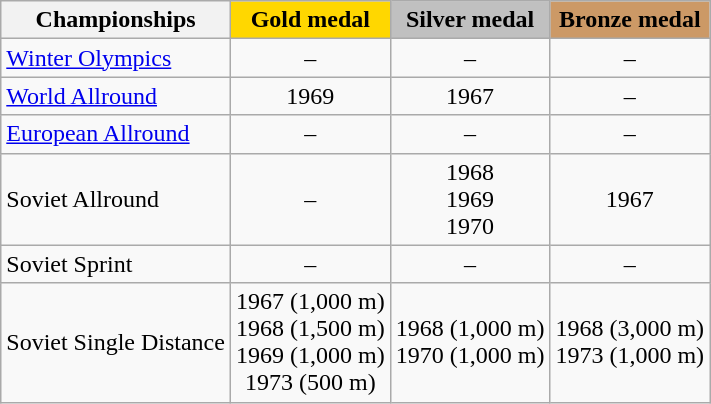<table class="wikitable">
<tr>
<th>Championships</th>
<td align=center bgcolor=gold><strong>Gold medal</strong></td>
<td align=center bgcolor=silver><strong>Silver medal</strong></td>
<td align=center bgcolor=cc9966><strong>Bronze medal</strong></td>
</tr>
<tr align="center">
<td align="left"><a href='#'>Winter Olympics</a></td>
<td>–</td>
<td>–</td>
<td>–</td>
</tr>
<tr align="center">
<td align="left"><a href='#'>World Allround</a></td>
<td>1969</td>
<td>1967</td>
<td>–</td>
</tr>
<tr align="center">
<td align="left"><a href='#'>European Allround</a></td>
<td>–</td>
<td>–</td>
<td>–</td>
</tr>
<tr align="center">
<td align="left">Soviet Allround</td>
<td>–</td>
<td>1968 <br> 1969 <br> 1970</td>
<td>1967</td>
</tr>
<tr align="center">
<td align="left">Soviet Sprint</td>
<td>–</td>
<td>–</td>
<td>–</td>
</tr>
<tr align="center">
<td align="left">Soviet Single Distance</td>
<td>1967 (1,000 m) <br> 1968 (1,500 m) <br> 1969 (1,000 m) <br> 1973 (500 m)</td>
<td>1968 (1,000 m) <br> 1970 (1,000 m)</td>
<td>1968 (3,000 m) <br> 1973 (1,000 m)</td>
</tr>
</table>
